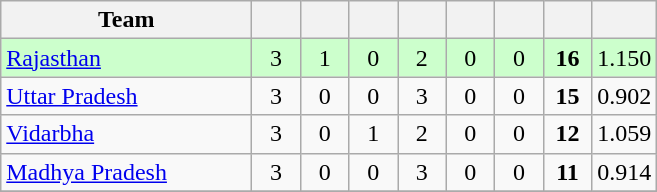<table class="wikitable" style="text-align:center">
<tr>
<th style="width:160px">Team</th>
<th style="width:25px"></th>
<th style="width:25px"></th>
<th style="width:25px"></th>
<th style="width:25px"></th>
<th style="width:25px"></th>
<th style="width:25px"></th>
<th style="width:25px"></th>
<th style="width:25px;"></th>
</tr>
<tr style="background:#cfc;">
<td style="text-align:left"><a href='#'>Rajasthan</a></td>
<td>3</td>
<td>1</td>
<td>0</td>
<td>2</td>
<td>0</td>
<td>0</td>
<td><strong>16</strong></td>
<td>1.150</td>
</tr>
<tr>
<td style="text-align:left"><a href='#'>Uttar Pradesh</a></td>
<td>3</td>
<td>0</td>
<td>0</td>
<td>3</td>
<td>0</td>
<td>0</td>
<td><strong>15</strong></td>
<td>0.902</td>
</tr>
<tr>
<td style="text-align:left"><a href='#'>Vidarbha</a></td>
<td>3</td>
<td>0</td>
<td>1</td>
<td>2</td>
<td>0</td>
<td>0</td>
<td><strong>12</strong></td>
<td>1.059</td>
</tr>
<tr>
<td style="text-align:left"><a href='#'>Madhya Pradesh</a></td>
<td>3</td>
<td>0</td>
<td>0</td>
<td>3</td>
<td>0</td>
<td>0</td>
<td><strong>11</strong></td>
<td>0.914</td>
</tr>
<tr>
</tr>
</table>
